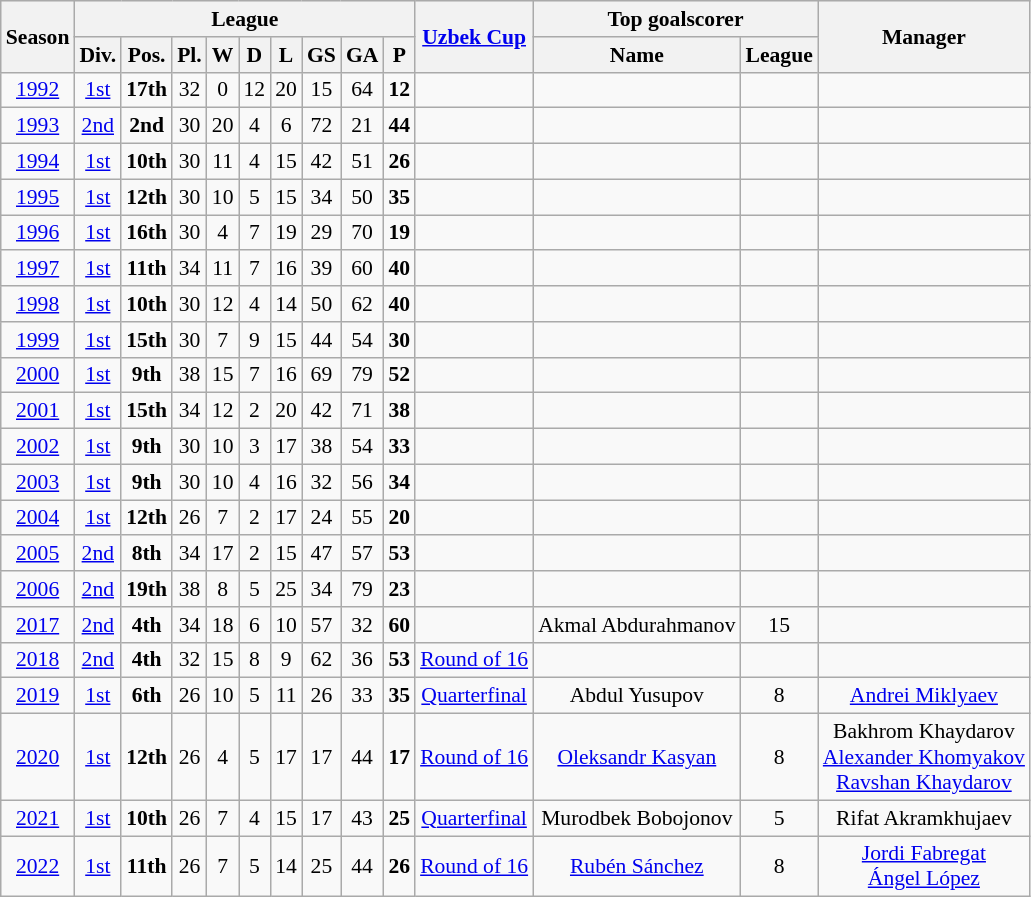<table class="wikitable mw-collapsible mw-collapsed" align=center cellspacing="0" cellpadding="3" style="border:1px solid #AAAAAA;font-size:90%">
<tr style="background:#efefef;">
<th rowspan="2">Season</th>
<th colspan="9">League</th>
<th rowspan="2"><a href='#'>Uzbek Cup</a></th>
<th colspan="2">Top goalscorer</th>
<th rowspan="2">Manager</th>
</tr>
<tr>
<th>Div.</th>
<th>Pos.</th>
<th>Pl.</th>
<th>W</th>
<th>D</th>
<th>L</th>
<th>GS</th>
<th>GA</th>
<th>P</th>
<th>Name</th>
<th>League</th>
</tr>
<tr>
<td align=center><a href='#'>1992</a></td>
<td align=center><a href='#'>1st</a></td>
<td align=center><strong>17th</strong></td>
<td align=center>32</td>
<td align=center>0</td>
<td align=center>12</td>
<td align=center>20</td>
<td align=center>15</td>
<td align=center>64</td>
<td align=center><strong>12</strong></td>
<td align=center></td>
<td align=center></td>
<td align=center></td>
<td align=center></td>
</tr>
<tr>
<td align=center><a href='#'>1993</a></td>
<td align=center><a href='#'>2nd</a></td>
<td align=center><strong>2nd</strong></td>
<td align=center>30</td>
<td align=center>20</td>
<td align=center>4</td>
<td align=center>6</td>
<td align=center>72</td>
<td align=center>21</td>
<td align=center><strong>44</strong></td>
<td align=center></td>
<td align=center></td>
<td align=center></td>
<td align=center></td>
</tr>
<tr>
<td align=center><a href='#'>1994</a></td>
<td align=center><a href='#'>1st</a></td>
<td align=center><strong>10th</strong></td>
<td align=center>30</td>
<td align=center>11</td>
<td align=center>4</td>
<td align=center>15</td>
<td align=center>42</td>
<td align=center>51</td>
<td align=center><strong>26</strong></td>
<td align=center></td>
<td align=center></td>
<td align=center></td>
<td align=center></td>
</tr>
<tr>
<td align=center><a href='#'>1995</a></td>
<td align=center><a href='#'>1st</a></td>
<td align=center><strong>12th</strong></td>
<td align=center>30</td>
<td align=center>10</td>
<td align=center>5</td>
<td align=center>15</td>
<td align=center>34</td>
<td align=center>50</td>
<td align=center><strong>35</strong></td>
<td align=center></td>
<td align=center></td>
<td align=center></td>
<td align=center></td>
</tr>
<tr>
<td align=center><a href='#'>1996</a></td>
<td align=center><a href='#'>1st</a></td>
<td align=center><strong>16th</strong></td>
<td align=center>30</td>
<td align=center>4</td>
<td align=center>7</td>
<td align=center>19</td>
<td align=center>29</td>
<td align=center>70</td>
<td align=center><strong>19</strong></td>
<td align=center></td>
<td align=center></td>
<td align=center></td>
<td align=center></td>
</tr>
<tr>
<td align=center><a href='#'>1997</a></td>
<td align=center><a href='#'>1st</a></td>
<td align=center><strong>11th</strong></td>
<td align=center>34</td>
<td align=center>11</td>
<td align=center>7</td>
<td align=center>16</td>
<td align=center>39</td>
<td align=center>60</td>
<td align=center><strong>40</strong></td>
<td align=center></td>
<td align=center></td>
<td align=center></td>
<td align=center></td>
</tr>
<tr>
<td align=center><a href='#'>1998</a></td>
<td align=center><a href='#'>1st</a></td>
<td align=center><strong>10th</strong></td>
<td align=center>30</td>
<td align=center>12</td>
<td align=center>4</td>
<td align=center>14</td>
<td align=center>50</td>
<td align=center>62</td>
<td align=center><strong>40</strong></td>
<td align=center></td>
<td align=center></td>
<td align=center></td>
<td align=center></td>
</tr>
<tr>
<td align=center><a href='#'>1999</a></td>
<td align=center><a href='#'>1st</a></td>
<td align=center><strong>15th</strong></td>
<td align=center>30</td>
<td align=center>7</td>
<td align=center>9</td>
<td align=center>15</td>
<td align=center>44</td>
<td align=center>54</td>
<td align=center><strong>30</strong></td>
<td align=center></td>
<td align=center></td>
<td align=center></td>
<td align=center></td>
</tr>
<tr>
<td align=center><a href='#'>2000</a></td>
<td align=center><a href='#'>1st</a></td>
<td align=center><strong>9th</strong></td>
<td align=center>38</td>
<td align=center>15</td>
<td align=center>7</td>
<td align=center>16</td>
<td align=center>69</td>
<td align=center>79</td>
<td align=center><strong>52</strong></td>
<td align=center></td>
<td align=center></td>
<td align=center></td>
<td align=center></td>
</tr>
<tr>
<td align=center><a href='#'>2001</a></td>
<td align=center><a href='#'>1st</a></td>
<td align=center><strong>15th</strong></td>
<td align=center>34</td>
<td align=center>12</td>
<td align=center>2</td>
<td align=center>20</td>
<td align=center>42</td>
<td align=center>71</td>
<td align=center><strong>38</strong></td>
<td align=center></td>
<td align=center></td>
<td align=center></td>
<td align=center></td>
</tr>
<tr>
<td align=center><a href='#'>2002</a></td>
<td align=center><a href='#'>1st</a></td>
<td align=center><strong>9th</strong></td>
<td align=center>30</td>
<td align=center>10</td>
<td align=center>3</td>
<td align=center>17</td>
<td align=center>38</td>
<td align=center>54</td>
<td align=center><strong>33</strong></td>
<td align=center></td>
<td align=center></td>
<td align=center></td>
<td align=center></td>
</tr>
<tr>
<td align=center><a href='#'>2003</a></td>
<td align=center><a href='#'>1st</a></td>
<td align=center><strong>9th</strong></td>
<td align=center>30</td>
<td align=center>10</td>
<td align=center>4</td>
<td align=center>16</td>
<td align=center>32</td>
<td align=center>56</td>
<td align=center><strong>34</strong></td>
<td align=center></td>
<td align=center></td>
<td align=center></td>
<td align=center></td>
</tr>
<tr>
<td align=center><a href='#'>2004</a></td>
<td align=center><a href='#'>1st</a></td>
<td align=center><strong>12th</strong></td>
<td align=center>26</td>
<td align=center>7</td>
<td align=center>2</td>
<td align=center>17</td>
<td align=center>24</td>
<td align=center>55</td>
<td align=center><strong>20</strong></td>
<td align=center></td>
<td align=center></td>
<td align=center></td>
<td align=center></td>
</tr>
<tr>
<td align=center><a href='#'>2005</a></td>
<td align=center><a href='#'>2nd</a></td>
<td align=center><strong>8th</strong></td>
<td align=center>34</td>
<td align=center>17</td>
<td align=center>2</td>
<td align=center>15</td>
<td align=center>47</td>
<td align=center>57</td>
<td align=center><strong>53</strong></td>
<td align=center></td>
<td align=center></td>
<td align=center></td>
<td align=center></td>
</tr>
<tr>
<td align=center><a href='#'>2006</a></td>
<td align=center><a href='#'>2nd</a></td>
<td align=center><strong>19th</strong></td>
<td align=center>38</td>
<td align=center>8</td>
<td align=center>5</td>
<td align=center>25</td>
<td align=center>34</td>
<td align=center>79</td>
<td align=center><strong>23</strong></td>
<td align=center></td>
<td align=center></td>
<td align=center></td>
<td align=center></td>
</tr>
<tr>
<td align=center><a href='#'>2017</a></td>
<td align=center><a href='#'>2nd</a></td>
<td align=center><strong>4th</strong></td>
<td align=center>34</td>
<td align=center>18</td>
<td align=center>6</td>
<td align=center>10</td>
<td align=center>57</td>
<td align=center>32</td>
<td align=center><strong>60</strong></td>
<td align=center></td>
<td align=center> Akmal Abdurahmanov</td>
<td align=center>15</td>
<td align=center></td>
</tr>
<tr>
<td align=center><a href='#'>2018</a></td>
<td align=center><a href='#'>2nd</a></td>
<td align=center><strong>4th</strong></td>
<td align=center>32</td>
<td align=center>15</td>
<td align=center>8</td>
<td align=center>9</td>
<td align=center>62</td>
<td align=center>36</td>
<td align=center><strong>53</strong></td>
<td align=center><a href='#'>Round of 16</a></td>
<td align=center></td>
<td align=center></td>
<td align=center></td>
</tr>
<tr>
<td align=center><a href='#'>2019</a></td>
<td align=center><a href='#'>1st</a></td>
<td align=center><strong>6th</strong></td>
<td align=center>26</td>
<td align=center>10</td>
<td align=center>5</td>
<td align=center>11</td>
<td align=center>26</td>
<td align=center>33</td>
<td align=center><strong>35</strong></td>
<td align=center><a href='#'>Quarterfinal</a></td>
<td align=center> Abdul Yusupov</td>
<td align=center>8</td>
<td align=center> <a href='#'>Andrei Miklyaev</a></td>
</tr>
<tr>
<td align=center><a href='#'>2020</a></td>
<td align=center><a href='#'>1st</a></td>
<td align=center><strong>12th</strong></td>
<td align=center>26</td>
<td align=center>4</td>
<td align=center>5</td>
<td align=center>17</td>
<td align=center>17</td>
<td align=center>44</td>
<td align=center><strong>17</strong></td>
<td align=center><a href='#'>Round of 16</a></td>
<td align=center> <a href='#'>Oleksandr Kasyan</a></td>
<td align=center>8</td>
<td align=center> Bakhrom Khaydarov <br>  <a href='#'>Alexander Khomyakov</a> <br>  <a href='#'>Ravshan Khaydarov</a></td>
</tr>
<tr>
<td align=center><a href='#'>2021</a></td>
<td align=center><a href='#'>1st</a></td>
<td align=center><strong>10th</strong></td>
<td align=center>26</td>
<td align=center>7</td>
<td align=center>4</td>
<td align=center>15</td>
<td align=center>17</td>
<td align=center>43</td>
<td align=center><strong>25</strong></td>
<td align=center><a href='#'>Quarterfinal</a></td>
<td align=center> Murodbek Bobojonov</td>
<td align=center>5</td>
<td align=center> Rifat Akramkhujaev</td>
</tr>
<tr>
<td align=center><a href='#'>2022</a></td>
<td align=center><a href='#'>1st</a></td>
<td align=center><strong>11th</strong></td>
<td align=center>26</td>
<td align=center>7</td>
<td align=center>5</td>
<td align=center>14</td>
<td align=center>25</td>
<td align=center>44</td>
<td align=center><strong>26</strong></td>
<td align=center><a href='#'>Round of 16</a></td>
<td align=center> <a href='#'>Rubén Sánchez</a></td>
<td align=center>8</td>
<td align=center> <a href='#'>Jordi Fabregat</a> <br>  <a href='#'>Ángel López</a> <br>  </td>
</tr>
</table>
